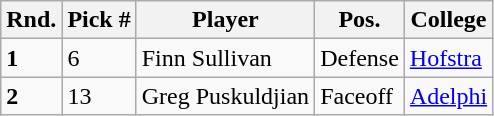<table class="wikitable">
<tr>
<th>Rnd.</th>
<th>Pick #</th>
<th>Player</th>
<th>Pos.</th>
<th>College</th>
</tr>
<tr>
<td><strong>1</strong></td>
<td>6</td>
<td>Finn Sullivan</td>
<td>Defense</td>
<td><a href='#'>Hofstra</a></td>
</tr>
<tr>
<td><strong>2</strong></td>
<td>13</td>
<td>Greg Puskuldjian</td>
<td>Faceoff</td>
<td><a href='#'>Adelphi</a></td>
</tr>
</table>
